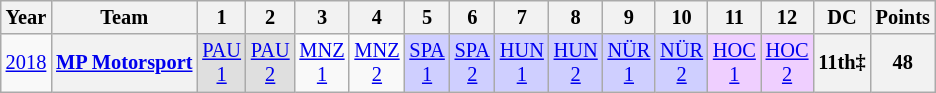<table class="wikitable" style="text-align:center; font-size:85%">
<tr>
<th>Year</th>
<th>Team</th>
<th>1</th>
<th>2</th>
<th>3</th>
<th>4</th>
<th>5</th>
<th>6</th>
<th>7</th>
<th>8</th>
<th>9</th>
<th>10</th>
<th>11</th>
<th>12</th>
<th>DC</th>
<th>Points</th>
</tr>
<tr>
<td><a href='#'>2018</a></td>
<th nowrap><a href='#'>MP Motorsport</a></th>
<td style="background:#DFDFDF;"><a href='#'>PAU<br>1</a><br></td>
<td style="background:#DFDFDF;"><a href='#'>PAU<br>2</a><br></td>
<td style="background:#;"><a href='#'>MNZ<br>1</a></td>
<td style="background:#;"><a href='#'>MNZ<br>2</a></td>
<td style="background:#CFCFFF;"><a href='#'>SPA<br>1</a><br></td>
<td style="background:#CFCFFF;"><a href='#'>SPA<br>2</a><br></td>
<td style="background:#CFCFFF;"><a href='#'>HUN<br>1</a><br></td>
<td style="background:#CFCFFF;"><a href='#'>HUN<br>2</a><br></td>
<td style="background:#CFCFFF;"><a href='#'>NÜR<br>1</a><br></td>
<td style="background:#CFCFFF;"><a href='#'>NÜR<br>2</a><br></td>
<td style="background:#EFCFFF;"><a href='#'>HOC<br>1</a><br></td>
<td style="background:#EFCFFF;"><a href='#'>HOC<br>2</a><br></td>
<th>11th‡</th>
<th>48</th>
</tr>
</table>
